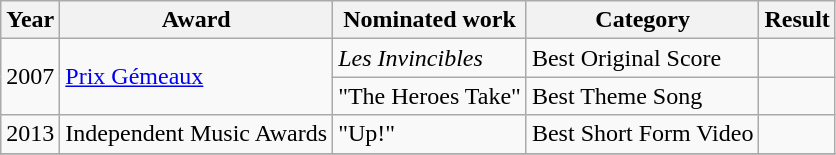<table class="wikitable">
<tr>
<th>Year</th>
<th>Award</th>
<th>Nominated work</th>
<th>Category</th>
<th>Result</th>
</tr>
<tr>
<td rowspan="2">2007</td>
<td rowspan="2"><a href='#'>Prix Gémeaux</a></td>
<td><em>Les Invincibles</em></td>
<td>Best Original Score</td>
<td></td>
</tr>
<tr>
<td>"The Heroes Take"</td>
<td>Best Theme Song</td>
<td></td>
</tr>
<tr>
<td rowspan="1">2013</td>
<td rowspan="1">Independent Music Awards</td>
<td>"Up!"</td>
<td>Best Short Form Video</td>
<td></td>
</tr>
<tr>
</tr>
</table>
